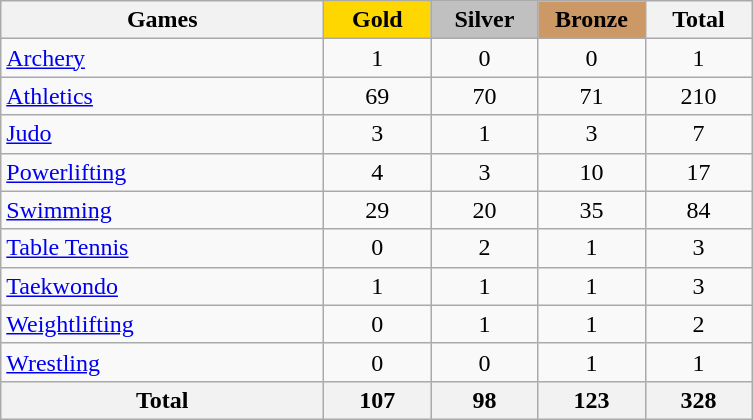<table class="wikitable sortable" style="text-align:center;">
<tr>
<th style="width:13em;">Games</th>
<th style="width:4em; background:gold;">Gold</th>
<th style="width:4em; background:silver;">Silver</th>
<th style="width:4em; background:#cc9966;">Bronze</th>
<th style="width:4em;">Total</th>
</tr>
<tr>
<td align=left> <a href='#'>Archery</a></td>
<td>1</td>
<td>0</td>
<td>0</td>
<td>1</td>
</tr>
<tr>
<td align=left> <a href='#'>Athletics</a></td>
<td>69</td>
<td>70</td>
<td>71</td>
<td>210</td>
</tr>
<tr>
<td align=left> <a href='#'>Judo</a></td>
<td>3</td>
<td>1</td>
<td>3</td>
<td>7</td>
</tr>
<tr>
<td align=left> <a href='#'>Powerlifting</a></td>
<td>4</td>
<td>3</td>
<td>10</td>
<td>17</td>
</tr>
<tr>
<td align=left> <a href='#'>Swimming</a></td>
<td>29</td>
<td>20</td>
<td>35</td>
<td>84</td>
</tr>
<tr>
<td align=left> <a href='#'>Table Tennis</a></td>
<td>0</td>
<td>2</td>
<td>1</td>
<td>3</td>
</tr>
<tr>
<td align=left> <a href='#'>Taekwondo</a></td>
<td>1</td>
<td>1</td>
<td>1</td>
<td>3</td>
</tr>
<tr>
<td align=left> <a href='#'>Weightlifting</a></td>
<td>0</td>
<td>1</td>
<td>1</td>
<td>2</td>
</tr>
<tr>
<td align=left> <a href='#'>Wrestling</a></td>
<td>0</td>
<td>0</td>
<td>1</td>
<td>1</td>
</tr>
<tr>
<th>Total</th>
<th>107</th>
<th>98</th>
<th>123</th>
<th>328</th>
</tr>
</table>
